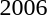<table>
<tr>
<td>2006</td>
<td></td>
<td></td>
<td></td>
</tr>
</table>
